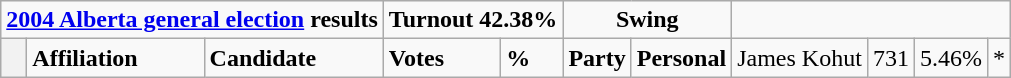<table class="wikitable">
<tr>
<td colspan="3" align=center><strong><a href='#'>2004 Alberta general election</a> results</strong></td>
<td colspan="2"><strong>Turnout 42.38%</strong></td>
<td colspan="2" align=center><strong>Swing</strong></td>
</tr>
<tr>
<th style="width: 10px;"></th>
<td><strong>Affiliation</strong></td>
<td><strong>Candidate</strong></td>
<td><strong>Votes</strong></td>
<td><strong>%</strong></td>
<td><strong>Party</strong></td>
<td><strong>Personal</strong><br>


</td>
<td>James Kohut</td>
<td>731</td>
<td>5.46%</td>
<td colspan=2 align=center>*<br>



</td>
</tr>
</table>
